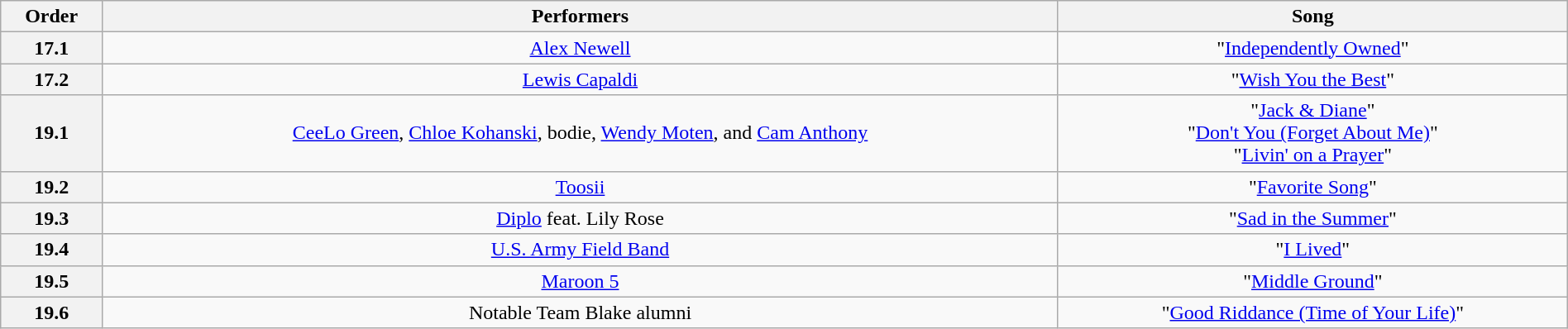<table class="wikitable" style="text-align:center; width:100%">
<tr>
<th>Order</th>
<th>Performers</th>
<th>Song</th>
</tr>
<tr>
<th>17.1</th>
<td><a href='#'>Alex Newell</a></td>
<td>"<a href='#'>Independently Owned</a>"</td>
</tr>
<tr>
<th>17.2</th>
<td><a href='#'>Lewis Capaldi</a></td>
<td>"<a href='#'>Wish You the Best</a>"</td>
</tr>
<tr>
<th>19.1</th>
<td><a href='#'>CeeLo Green</a>, <a href='#'>Chloe Kohanski</a>, bodie, <a href='#'>Wendy Moten</a>, and <a href='#'>Cam Anthony</a></td>
<td>"<a href='#'>Jack & Diane</a>" <br> "<a href='#'>Don't You (Forget About Me)</a>" <br> "<a href='#'>Livin' on a Prayer</a>"</td>
</tr>
<tr>
<th>19.2</th>
<td><a href='#'>Toosii</a></td>
<td>"<a href='#'>Favorite Song</a>"</td>
</tr>
<tr>
<th>19.3</th>
<td><a href='#'>Diplo</a> feat. Lily Rose</td>
<td>"<a href='#'>Sad in the Summer</a>"</td>
</tr>
<tr>
<th>19.4</th>
<td><a href='#'>U.S. Army Field Band</a></td>
<td>"<a href='#'>I Lived</a>"</td>
</tr>
<tr>
<th>19.5</th>
<td><a href='#'>Maroon 5</a></td>
<td>"<a href='#'>Middle Ground</a>"</td>
</tr>
<tr>
<th>19.6</th>
<td>Notable Team Blake alumni</td>
<td>"<a href='#'>Good Riddance (Time of Your Life)</a>"</td>
</tr>
</table>
